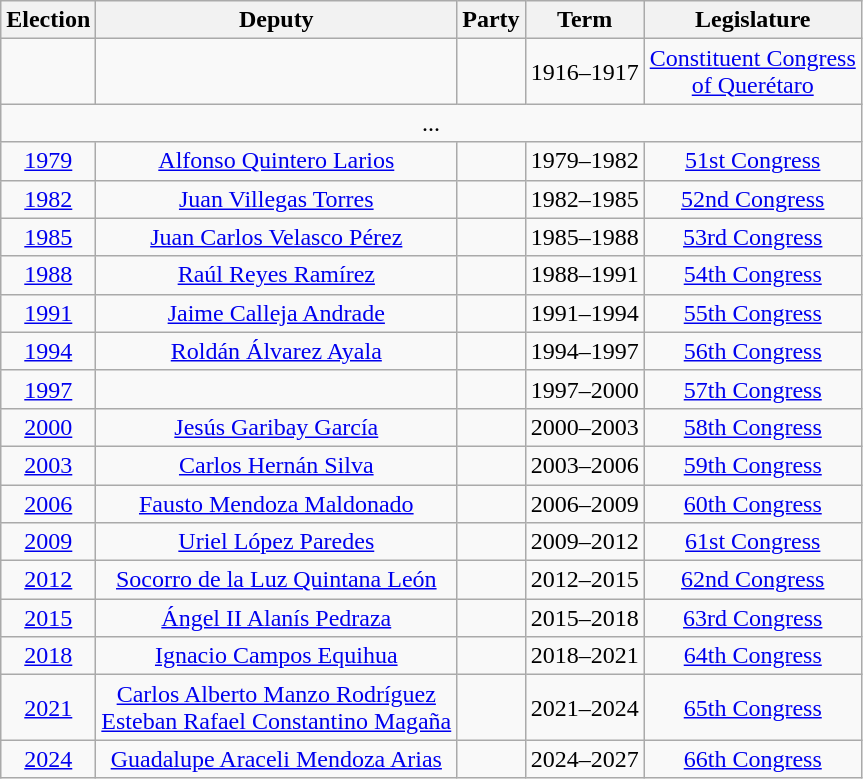<table class="wikitable sortable" style="text-align: center">
<tr>
<th>Election</th>
<th class="unsortable">Deputy</th>
<th class="unsortable">Party</th>
<th class="unsortable">Term</th>
<th class="unsortable">Legislature</th>
</tr>
<tr>
<td></td>
<td></td>
<td></td>
<td>1916–1917</td>
<td><a href='#'>Constituent Congress<br>of Querétaro</a></td>
</tr>
<tr>
<td colspan=5> ...</td>
</tr>
<tr>
<td><a href='#'>1979</a></td>
<td><a href='#'>Alfonso Quintero Larios</a></td>
<td></td>
<td>1979–1982</td>
<td><a href='#'>51st Congress</a></td>
</tr>
<tr>
<td><a href='#'>1982</a></td>
<td><a href='#'>Juan Villegas Torres</a></td>
<td></td>
<td>1982–1985</td>
<td><a href='#'>52nd Congress</a></td>
</tr>
<tr>
<td><a href='#'>1985</a></td>
<td><a href='#'>Juan Carlos Velasco Pérez</a></td>
<td></td>
<td>1985–1988</td>
<td><a href='#'>53rd Congress</a></td>
</tr>
<tr>
<td><a href='#'>1988</a></td>
<td><a href='#'>Raúl Reyes Ramírez</a></td>
<td></td>
<td>1988–1991</td>
<td><a href='#'>54th Congress</a></td>
</tr>
<tr>
<td><a href='#'>1991</a></td>
<td><a href='#'>Jaime Calleja Andrade</a></td>
<td></td>
<td>1991–1994</td>
<td><a href='#'>55th Congress</a></td>
</tr>
<tr>
<td><a href='#'>1994</a></td>
<td><a href='#'>Roldán Álvarez Ayala</a></td>
<td></td>
<td>1994–1997</td>
<td><a href='#'>56th Congress</a></td>
</tr>
<tr>
<td><a href='#'>1997</a></td>
<td></td>
<td></td>
<td>1997–2000</td>
<td><a href='#'>57th Congress</a></td>
</tr>
<tr>
<td><a href='#'>2000</a></td>
<td><a href='#'>Jesús Garibay García</a></td>
<td></td>
<td>2000–2003</td>
<td><a href='#'>58th Congress</a></td>
</tr>
<tr>
<td><a href='#'>2003</a></td>
<td><a href='#'>Carlos Hernán Silva</a></td>
<td></td>
<td>2003–2006</td>
<td><a href='#'>59th Congress</a></td>
</tr>
<tr>
<td><a href='#'>2006</a></td>
<td><a href='#'>Fausto Mendoza Maldonado</a></td>
<td></td>
<td>2006–2009</td>
<td><a href='#'>60th Congress</a></td>
</tr>
<tr>
<td><a href='#'>2009</a></td>
<td><a href='#'>Uriel López Paredes</a></td>
<td></td>
<td>2009–2012</td>
<td><a href='#'>61st Congress</a></td>
</tr>
<tr>
<td><a href='#'>2012</a></td>
<td><a href='#'>Socorro de la Luz Quintana León</a></td>
<td></td>
<td>2012–2015</td>
<td><a href='#'>62nd Congress</a></td>
</tr>
<tr>
<td><a href='#'>2015</a></td>
<td><a href='#'>Ángel II Alanís Pedraza</a></td>
<td></td>
<td>2015–2018</td>
<td><a href='#'>63rd Congress</a></td>
</tr>
<tr>
<td><a href='#'>2018</a></td>
<td><a href='#'>Ignacio Campos Equihua</a></td>
<td></td>
<td>2018–2021</td>
<td><a href='#'>64th Congress</a></td>
</tr>
<tr>
<td><a href='#'>2021</a></td>
<td><a href='#'>Carlos Alberto Manzo Rodríguez</a><br><a href='#'>Esteban Rafael Constantino Magaña</a></td>
<td></td>
<td>2021–2024</td>
<td><a href='#'>65th Congress</a></td>
</tr>
<tr>
<td><a href='#'>2024</a></td>
<td><a href='#'>Guadalupe Araceli Mendoza Arias</a></td>
<td></td>
<td>2024–2027</td>
<td><a href='#'>66th Congress</a></td>
</tr>
</table>
